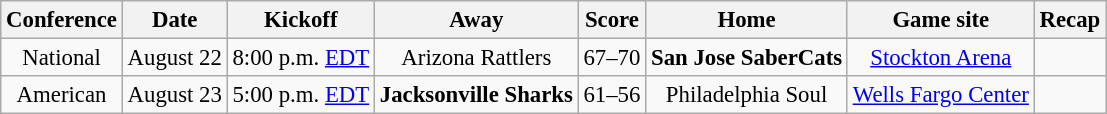<table class="wikitable" style="font-size: 95%;">
<tr>
<th>Conference</th>
<th>Date</th>
<th>Kickoff</th>
<th>Away</th>
<th>Score</th>
<th>Home</th>
<th>Game site</th>
<th>Recap</th>
</tr>
<tr>
<td align="center">National</td>
<td align="center">August 22</td>
<td align="center">8:00 p.m. <a href='#'>EDT</a></td>
<td align="center">Arizona Rattlers</td>
<td align="center">67–70</td>
<td align="center"><strong>San Jose SaberCats</strong></td>
<td align="center"><a href='#'>Stockton Arena</a></td>
<td align="center"></td>
</tr>
<tr>
<td align="center">American</td>
<td align="center">August 23</td>
<td align="center">5:00 p.m. <a href='#'>EDT</a></td>
<td align="center"><strong>Jacksonville Sharks</strong></td>
<td align="center">61–56</td>
<td align="center">Philadelphia Soul</td>
<td align="center"><a href='#'>Wells Fargo Center</a></td>
<td align="center"></td>
</tr>
</table>
